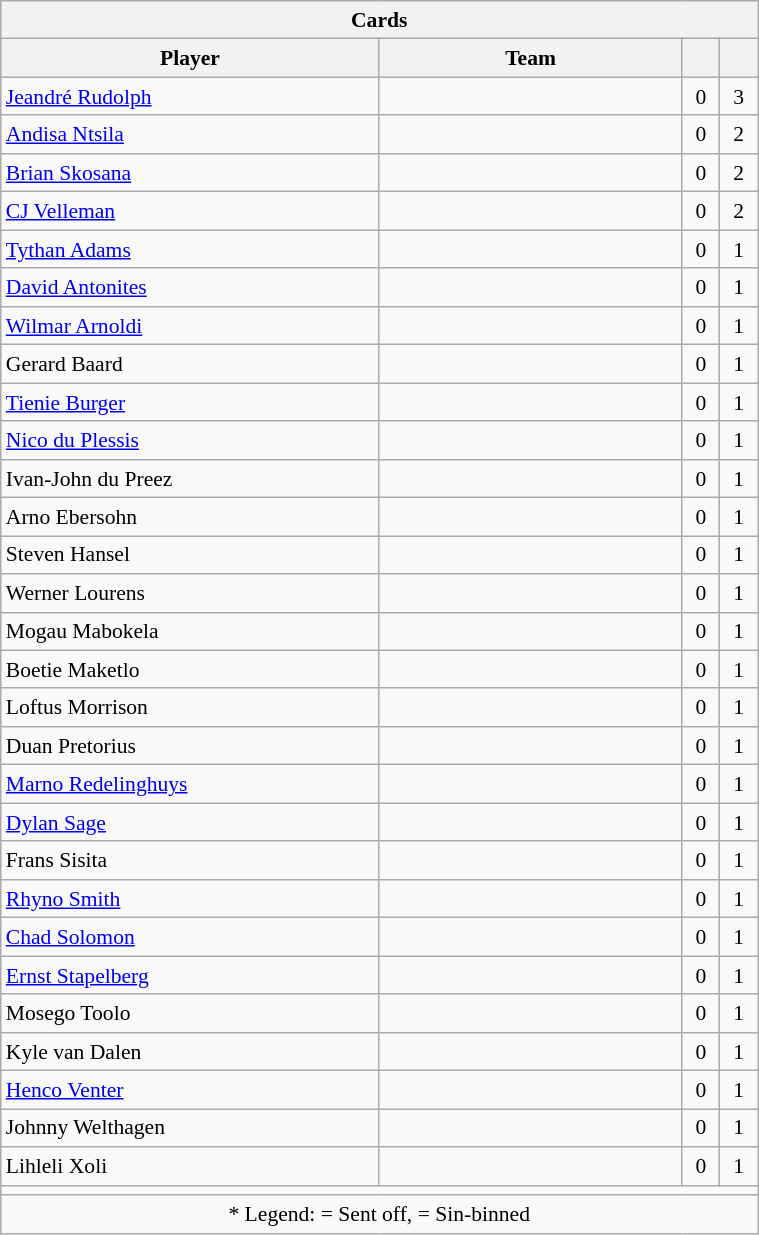<table class="wikitable collapsible collapsed sortable" style="text-align:center; line-height:130%; font-size:90%; width:40%;">
<tr>
<th colspan=4>Cards</th>
</tr>
<tr>
<th style="width:50%;">Player</th>
<th style="width:40%;">Team</th>
<th style="width:5%;"></th>
<th style="width:5%;"><br></th>
</tr>
<tr>
<td style="text-align:left;"><a href='#'>Jeandré Rudolph</a></td>
<td style="text-align:left;"></td>
<td>0</td>
<td>3</td>
</tr>
<tr>
<td style="text-align:left;"><a href='#'>Andisa Ntsila</a></td>
<td style="text-align:left;"></td>
<td>0</td>
<td>2</td>
</tr>
<tr>
<td style="text-align:left;"><a href='#'>Brian Skosana</a></td>
<td style="text-align:left;"></td>
<td>0</td>
<td>2</td>
</tr>
<tr>
<td style="text-align:left;"><a href='#'>CJ Velleman</a></td>
<td style="text-align:left;"></td>
<td>0</td>
<td>2</td>
</tr>
<tr>
<td style="text-align:left;"><a href='#'>Tythan Adams</a></td>
<td style="text-align:left;"></td>
<td>0</td>
<td>1</td>
</tr>
<tr>
<td style="text-align:left;"><a href='#'>David Antonites</a></td>
<td style="text-align:left;"></td>
<td>0</td>
<td>1</td>
</tr>
<tr>
<td style="text-align:left;"><a href='#'>Wilmar Arnoldi</a></td>
<td style="text-align:left;"></td>
<td>0</td>
<td>1</td>
</tr>
<tr>
<td style="text-align:left;">Gerard Baard</td>
<td style="text-align:left;"></td>
<td>0</td>
<td>1</td>
</tr>
<tr>
<td style="text-align:left;"><a href='#'>Tienie Burger</a></td>
<td style="text-align:left;"></td>
<td>0</td>
<td>1</td>
</tr>
<tr>
<td style="text-align:left;"><a href='#'>Nico du Plessis</a></td>
<td style="text-align:left;"></td>
<td>0</td>
<td>1</td>
</tr>
<tr>
<td style="text-align:left;">Ivan-John du Preez</td>
<td style="text-align:left;"></td>
<td>0</td>
<td>1</td>
</tr>
<tr>
<td style="text-align:left;">Arno Ebersohn</td>
<td style="text-align:left;"></td>
<td>0</td>
<td>1</td>
</tr>
<tr>
<td style="text-align:left;">Steven Hansel</td>
<td style="text-align:left;"></td>
<td>0</td>
<td>1</td>
</tr>
<tr>
<td style="text-align:left;">Werner Lourens</td>
<td style="text-align:left;"></td>
<td>0</td>
<td>1</td>
</tr>
<tr>
<td style="text-align:left;">Mogau Mabokela</td>
<td style="text-align:left;"></td>
<td>0</td>
<td>1</td>
</tr>
<tr>
<td style="text-align:left;">Boetie Maketlo</td>
<td style="text-align:left;"></td>
<td>0</td>
<td>1</td>
</tr>
<tr>
<td style="text-align:left;">Loftus Morrison</td>
<td style="text-align:left;"></td>
<td>0</td>
<td>1</td>
</tr>
<tr>
<td style="text-align:left;">Duan Pretorius</td>
<td style="text-align:left;"></td>
<td>0</td>
<td>1</td>
</tr>
<tr>
<td style="text-align:left;"><a href='#'>Marno Redelinghuys</a></td>
<td style="text-align:left;"></td>
<td>0</td>
<td>1</td>
</tr>
<tr>
<td style="text-align:left;"><a href='#'>Dylan Sage</a></td>
<td style="text-align:left;"></td>
<td>0</td>
<td>1</td>
</tr>
<tr>
<td style="text-align:left;">Frans Sisita</td>
<td style="text-align:left;"></td>
<td>0</td>
<td>1</td>
</tr>
<tr>
<td style="text-align:left;"><a href='#'>Rhyno Smith</a></td>
<td style="text-align:left;"></td>
<td>0</td>
<td>1</td>
</tr>
<tr>
<td style="text-align:left;"><a href='#'>Chad Solomon</a></td>
<td style="text-align:left;"></td>
<td>0</td>
<td>1</td>
</tr>
<tr>
<td style="text-align:left;"><a href='#'>Ernst Stapelberg</a></td>
<td style="text-align:left;"></td>
<td>0</td>
<td>1</td>
</tr>
<tr>
<td style="text-align:left;">Mosego Toolo</td>
<td style="text-align:left;"></td>
<td>0</td>
<td>1</td>
</tr>
<tr>
<td style="text-align:left;">Kyle van Dalen</td>
<td style="text-align:left;"></td>
<td>0</td>
<td>1</td>
</tr>
<tr>
<td style="text-align:left;"><a href='#'>Henco Venter</a></td>
<td style="text-align:left;"></td>
<td>0</td>
<td>1</td>
</tr>
<tr>
<td style="text-align:left;">Johnny Welthagen</td>
<td style="text-align:left;"></td>
<td>0</td>
<td>1</td>
</tr>
<tr>
<td style="text-align:left;">Lihleli Xoli</td>
<td style="text-align:left;"></td>
<td>0</td>
<td>1</td>
</tr>
<tr>
<td colspan="4"></td>
</tr>
<tr>
<td colspan="4">* Legend:  = Sent off,  = Sin-binned</td>
</tr>
</table>
